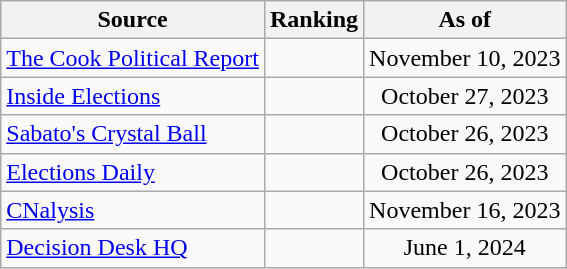<table class="wikitable" style="text-align:center">
<tr>
<th>Source</th>
<th>Ranking</th>
<th>As of</th>
</tr>
<tr>
<td align="left"><a href='#'>The Cook Political Report</a></td>
<td></td>
<td>November 10, 2023</td>
</tr>
<tr>
<td align="left"><a href='#'>Inside Elections</a></td>
<td></td>
<td>October 27, 2023</td>
</tr>
<tr>
<td align="left"><a href='#'>Sabato's Crystal Ball</a></td>
<td></td>
<td>October 26, 2023</td>
</tr>
<tr>
<td align="left"><a href='#'>Elections Daily</a></td>
<td></td>
<td>October 26, 2023</td>
</tr>
<tr>
<td align=left><a href='#'>CNalysis</a></td>
<td></td>
<td>November 16, 2023</td>
</tr>
<tr>
<td align=left><a href='#'>Decision Desk HQ</a></td>
<td></td>
<td>June 1, 2024</td>
</tr>
</table>
